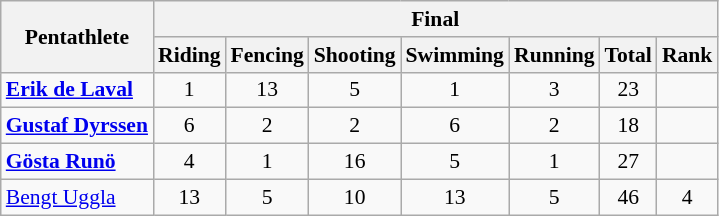<table class=wikitable style="font-size:90%">
<tr>
<th rowspan=2>Pentathlete</th>
<th colspan=7>Final</th>
</tr>
<tr>
<th>Riding</th>
<th>Fencing</th>
<th>Shooting</th>
<th>Swimming</th>
<th>Running</th>
<th>Total</th>
<th>Rank</th>
</tr>
<tr>
<td><strong><a href='#'>Erik de Laval</a></strong></td>
<td align=center>1</td>
<td align=center>13</td>
<td align=center>5</td>
<td align=center>1</td>
<td align=center>3</td>
<td align=center>23</td>
<td align=center></td>
</tr>
<tr>
<td><strong><a href='#'>Gustaf Dyrssen</a></strong></td>
<td align=center>6</td>
<td align=center>2</td>
<td align=center>2</td>
<td align=center>6</td>
<td align=center>2</td>
<td align=center>18</td>
<td align=center></td>
</tr>
<tr>
<td><strong><a href='#'>Gösta Runö</a></strong></td>
<td align=center>4</td>
<td align=center>1</td>
<td align=center>16</td>
<td align=center>5</td>
<td align=center>1</td>
<td align=center>27</td>
<td align=center></td>
</tr>
<tr>
<td><a href='#'>Bengt Uggla</a></td>
<td align=center>13</td>
<td align=center>5</td>
<td align=center>10</td>
<td align=center>13</td>
<td align=center>5</td>
<td align=center>46</td>
<td align=center>4</td>
</tr>
</table>
